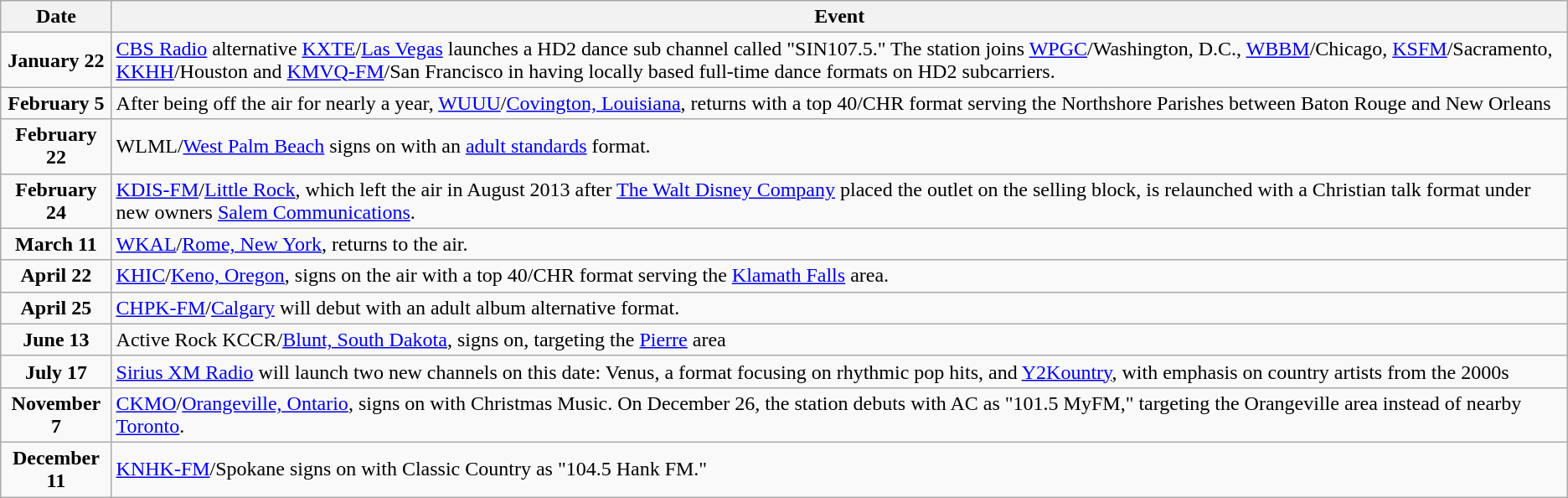<table class="wikitable">
<tr>
<th>Date</th>
<th>Event</th>
</tr>
<tr>
<td style="text-align:center;"><strong>January 22</strong></td>
<td><a href='#'>CBS Radio</a> alternative <a href='#'>KXTE</a>/<a href='#'>Las Vegas</a> launches a HD2 dance sub channel called "SIN107.5." The station joins <a href='#'>WPGC</a>/Washington, D.C., <a href='#'>WBBM</a>/Chicago, <a href='#'>KSFM</a>/Sacramento, <a href='#'>KKHH</a>/Houston and <a href='#'>KMVQ-FM</a>/San Francisco in having locally based full-time dance formats on HD2 subcarriers.</td>
</tr>
<tr>
<td style="text-align:center;"><strong>February 5</strong></td>
<td>After being off the air for nearly a year, <a href='#'>WUUU</a>/<a href='#'>Covington, Louisiana</a>, returns with a top 40/CHR format serving the Northshore Parishes between Baton Rouge and New Orleans</td>
</tr>
<tr>
<td style="text-align:center;"><strong>February 22</strong></td>
<td>WLML/<a href='#'>West Palm Beach</a> signs on with an <a href='#'>adult standards</a> format.</td>
</tr>
<tr>
<td style="text-align:center;"><strong>February 24</strong></td>
<td><a href='#'>KDIS-FM</a>/<a href='#'>Little Rock</a>, which left the air in August 2013 after <a href='#'>The Walt Disney Company</a> placed the outlet on the selling block, is relaunched with a Christian talk format under new owners <a href='#'>Salem Communications</a>.</td>
</tr>
<tr>
<td style="text-align:center;"><strong>March 11</strong></td>
<td><a href='#'>WKAL</a>/<a href='#'>Rome, New York</a>, returns to the air.</td>
</tr>
<tr>
<td style="text-align:center;"><strong>April 22</strong></td>
<td><a href='#'>KHIC</a>/<a href='#'>Keno, Oregon</a>, signs on the air with a top 40/CHR format serving the <a href='#'>Klamath Falls</a> area.</td>
</tr>
<tr>
<td style="text-align:center;"><strong>April 25</strong></td>
<td><a href='#'>CHPK-FM</a>/<a href='#'>Calgary</a> will debut with an adult album alternative format.</td>
</tr>
<tr>
<td style="text-align:center;"><strong>June 13</strong></td>
<td>Active Rock KCCR/<a href='#'>Blunt, South Dakota</a>, signs on, targeting the <a href='#'>Pierre</a> area</td>
</tr>
<tr>
<td style="text-align:center;"><strong>July 17</strong></td>
<td><a href='#'>Sirius XM Radio</a> will launch two new channels on this date: Venus, a format focusing on rhythmic pop hits, and <a href='#'>Y2Kountry</a>, with emphasis on country artists from the 2000s</td>
</tr>
<tr>
<td style="text-align:center;"><strong>November 7</strong></td>
<td><a href='#'>CKMO</a>/<a href='#'>Orangeville, Ontario</a>, signs on with Christmas Music. On December 26, the station debuts with AC as "101.5 MyFM," targeting the Orangeville area instead of nearby <a href='#'>Toronto</a>.</td>
</tr>
<tr>
<td style="text-align:center;"><strong>December 11</strong></td>
<td><a href='#'>KNHK-FM</a>/Spokane signs on with Classic Country as "104.5 Hank FM."</td>
</tr>
</table>
